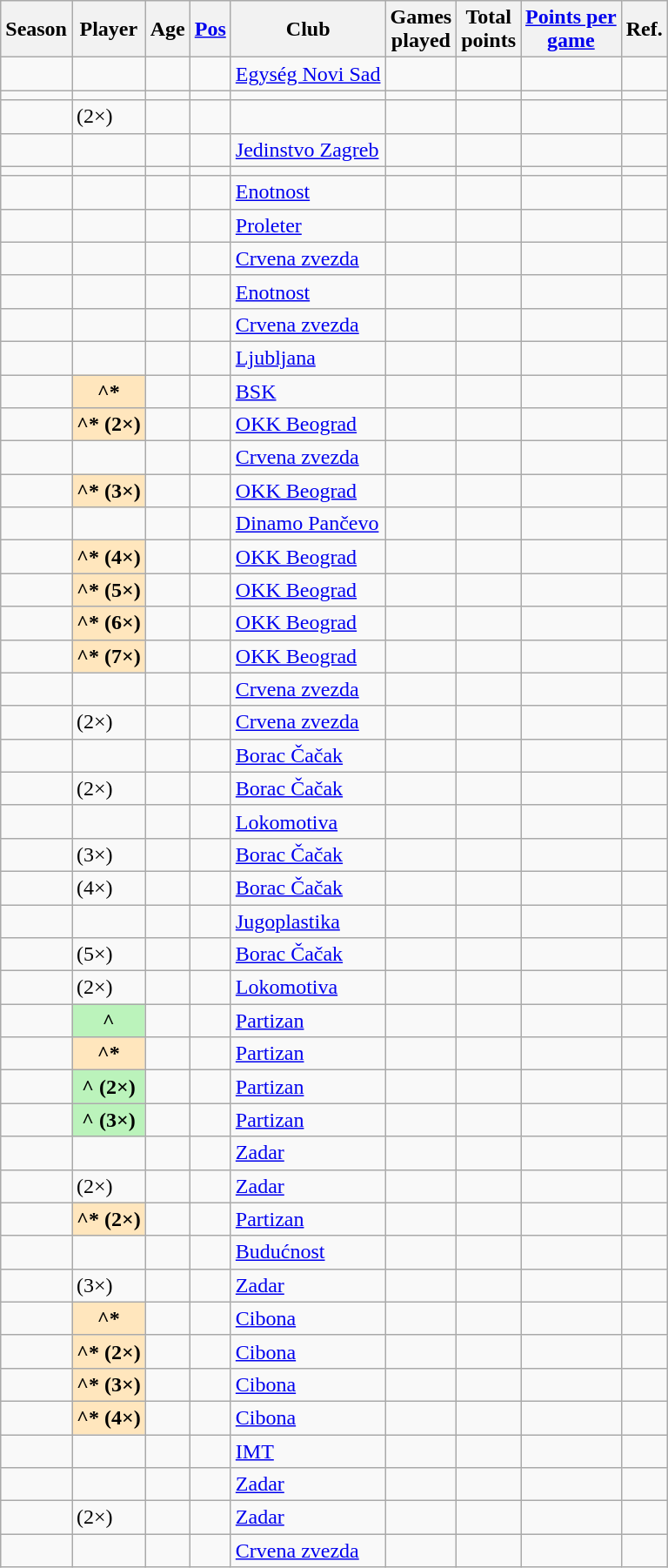<table class="wikitable plainrowheaders sortable" summary="Season (sortable), Player (sortable), Position (sortable), Team (sortable), Game played (sortable), Field goals made (sortable), 3-point field goals made (sortable), Free throws made (sortable), Total points (sortable), Points per game (sortable) and References">
<tr>
<th scope="col">Season</th>
<th scope="col">Player</th>
<th scope="col">Age</th>
<th scope="col"><a href='#'>Pos</a></th>
<th scope="col">Club</th>
<th scope="col">Games<br>played</th>
<th scope="col">Total<br>points</th>
<th scope="col"><a href='#'>Points per<br>game</a></th>
<th scope="col" class="unsortable">Ref.</th>
</tr>
<tr>
<td></td>
<td></td>
<td></td>
<td></td>
<td><a href='#'>Egység Novi Sad</a></td>
<td></td>
<td></td>
<td></td>
<td></td>
</tr>
<tr>
<td></td>
<td></td>
<td></td>
<td></td>
<td></td>
<td></td>
<td></td>
<td></td>
<td></td>
</tr>
<tr>
<td></td>
<td> (2×)</td>
<td></td>
<td></td>
<td></td>
<td></td>
<td></td>
<td></td>
<td></td>
</tr>
<tr>
<td></td>
<td></td>
<td></td>
<td></td>
<td><a href='#'>Jedinstvo Zagreb</a></td>
<td></td>
<td></td>
<td></td>
<td></td>
</tr>
<tr>
<td></td>
<td></td>
<td></td>
<td></td>
<td></td>
<td></td>
<td></td>
<td></td>
<td></td>
</tr>
<tr>
<td></td>
<td></td>
<td></td>
<td></td>
<td><a href='#'>Enotnost</a></td>
<td></td>
<td></td>
<td></td>
<td></td>
</tr>
<tr>
<td></td>
<td></td>
<td></td>
<td></td>
<td><a href='#'>Proleter</a></td>
<td></td>
<td></td>
<td></td>
<td></td>
</tr>
<tr>
<td></td>
<td></td>
<td></td>
<td></td>
<td><a href='#'>Crvena zvezda</a></td>
<td></td>
<td></td>
<td></td>
<td></td>
</tr>
<tr>
<td></td>
<td></td>
<td></td>
<td></td>
<td><a href='#'>Enotnost</a></td>
<td></td>
<td></td>
<td></td>
<td></td>
</tr>
<tr>
<td></td>
<td></td>
<td></td>
<td></td>
<td><a href='#'>Crvena zvezda</a></td>
<td></td>
<td></td>
<td></td>
<td></td>
</tr>
<tr>
<td></td>
<td></td>
<td></td>
<td></td>
<td><a href='#'>Ljubljana</a></td>
<td></td>
<td></td>
<td></td>
<td></td>
</tr>
<tr>
<td></td>
<th scope="row" style="background-color:#FFE6BD">^*</th>
<td></td>
<td></td>
<td><a href='#'>BSK</a></td>
<td></td>
<td></td>
<td></td>
<td></td>
</tr>
<tr>
<td></td>
<th scope="row" style="background-color:#FFE6BD">^* (2×)</th>
<td></td>
<td></td>
<td><a href='#'>OKK Beograd</a></td>
<td></td>
<td></td>
<td></td>
<td></td>
</tr>
<tr>
<td></td>
<td></td>
<td></td>
<td></td>
<td><a href='#'>Crvena zvezda</a></td>
<td></td>
<td></td>
<td></td>
<td></td>
</tr>
<tr>
<td></td>
<th scope="row" style="background-color:#FFE6BD">^* (3×)</th>
<td></td>
<td></td>
<td><a href='#'>OKK Beograd</a></td>
<td></td>
<td></td>
<td></td>
<td></td>
</tr>
<tr>
<td></td>
<td></td>
<td></td>
<td></td>
<td><a href='#'>Dinamo Pančevo</a></td>
<td></td>
<td></td>
<td></td>
<td></td>
</tr>
<tr>
<td></td>
<th scope="row" style="background-color:#FFE6BD">^* (4×)</th>
<td></td>
<td></td>
<td><a href='#'>OKK Beograd</a></td>
<td></td>
<td></td>
<td></td>
<td></td>
</tr>
<tr>
<td></td>
<th scope="row" style="background-color:#FFE6BD">^* (5×)</th>
<td></td>
<td></td>
<td><a href='#'>OKK Beograd</a></td>
<td></td>
<td></td>
<td></td>
<td></td>
</tr>
<tr>
<td></td>
<th scope="row" style="background-color:#FFE6BD">^* (6×)</th>
<td></td>
<td></td>
<td><a href='#'>OKK Beograd</a></td>
<td></td>
<td></td>
<td></td>
<td></td>
</tr>
<tr>
<td></td>
<th scope="row" style="background-color:#FFE6BD">^* (7×)</th>
<td></td>
<td></td>
<td><a href='#'>OKK Beograd</a></td>
<td></td>
<td></td>
<td></td>
<td></td>
</tr>
<tr>
<td></td>
<td></td>
<td></td>
<td></td>
<td><a href='#'>Crvena zvezda</a></td>
<td></td>
<td></td>
<td></td>
<td></td>
</tr>
<tr>
<td></td>
<td> (2×)</td>
<td></td>
<td></td>
<td><a href='#'>Crvena zvezda</a></td>
<td></td>
<td></td>
<td></td>
<td></td>
</tr>
<tr>
<td></td>
<td></td>
<td></td>
<td></td>
<td><a href='#'>Borac Čačak</a></td>
<td></td>
<td></td>
<td></td>
<td></td>
</tr>
<tr>
<td></td>
<td> (2×)</td>
<td></td>
<td></td>
<td><a href='#'>Borac Čačak</a></td>
<td></td>
<td></td>
<td></td>
<td></td>
</tr>
<tr>
<td></td>
<td></td>
<td></td>
<td></td>
<td><a href='#'>Lokomotiva</a></td>
<td></td>
<td></td>
<td></td>
<td></td>
</tr>
<tr>
<td></td>
<td> (3×)</td>
<td></td>
<td></td>
<td><a href='#'>Borac Čačak</a></td>
<td></td>
<td></td>
<td></td>
<td></td>
</tr>
<tr>
<td></td>
<td> (4×)</td>
<td></td>
<td></td>
<td><a href='#'>Borac Čačak</a></td>
<td></td>
<td></td>
<td></td>
<td></td>
</tr>
<tr>
<td></td>
<td></td>
<td></td>
<td></td>
<td><a href='#'>Jugoplastika</a></td>
<td></td>
<td></td>
<td></td>
<td></td>
</tr>
<tr>
<td></td>
<td> (5×)</td>
<td></td>
<td></td>
<td><a href='#'>Borac Čačak</a></td>
<td></td>
<td></td>
<td></td>
<td></td>
</tr>
<tr>
<td></td>
<td> (2×)</td>
<td></td>
<td></td>
<td><a href='#'>Lokomotiva</a></td>
<td></td>
<td></td>
<td></td>
<td></td>
</tr>
<tr>
<td></td>
<th scope="row" style="background-color:#BBF3BB">^</th>
<td></td>
<td></td>
<td><a href='#'>Partizan</a></td>
<td></td>
<td></td>
<td></td>
<td></td>
</tr>
<tr>
<td></td>
<th scope="row" style="background-color:#FFE6BD">^*</th>
<td></td>
<td></td>
<td><a href='#'>Partizan</a></td>
<td></td>
<td></td>
<td></td>
<td></td>
</tr>
<tr>
<td></td>
<th scope="row" style="background-color:#BBF3BB">^ (2×)</th>
<td></td>
<td></td>
<td><a href='#'>Partizan</a></td>
<td></td>
<td></td>
<td></td>
<td></td>
</tr>
<tr>
<td></td>
<th scope="row" style="background-color:#BBF3BB">^ (3×)</th>
<td></td>
<td></td>
<td><a href='#'>Partizan</a></td>
<td></td>
<td></td>
<td></td>
<td></td>
</tr>
<tr>
<td></td>
<td></td>
<td></td>
<td></td>
<td><a href='#'>Zadar</a></td>
<td></td>
<td></td>
<td></td>
<td></td>
</tr>
<tr>
<td></td>
<td> (2×)</td>
<td></td>
<td></td>
<td><a href='#'>Zadar</a></td>
<td></td>
<td></td>
<td></td>
<td></td>
</tr>
<tr>
<td></td>
<th scope="row" style="background-color:#FFE6BD">^* (2×)</th>
<td></td>
<td></td>
<td><a href='#'>Partizan</a></td>
<td></td>
<td></td>
<td></td>
<td></td>
</tr>
<tr>
<td></td>
<td></td>
<td></td>
<td></td>
<td><a href='#'>Budućnost</a></td>
<td></td>
<td></td>
<td></td>
<td></td>
</tr>
<tr>
<td></td>
<td> (3×)</td>
<td></td>
<td></td>
<td><a href='#'>Zadar</a></td>
<td></td>
<td></td>
<td></td>
<td></td>
</tr>
<tr>
<td></td>
<th scope="row" style="background-color:#FFE6BD">^*</th>
<td></td>
<td></td>
<td><a href='#'>Cibona</a></td>
<td></td>
<td></td>
<td></td>
<td></td>
</tr>
<tr>
<td></td>
<th scope="row" style="background-color:#FFE6BD">^* (2×)</th>
<td></td>
<td></td>
<td><a href='#'>Cibona</a></td>
<td></td>
<td></td>
<td></td>
<td></td>
</tr>
<tr>
<td></td>
<th scope="row" style="background-color:#FFE6BD">^* (3×)</th>
<td></td>
<td></td>
<td><a href='#'>Cibona</a></td>
<td></td>
<td></td>
<td></td>
<td></td>
</tr>
<tr>
<td></td>
<th scope="row" style="background-color:#FFE6BD">^* (4×)</th>
<td></td>
<td></td>
<td><a href='#'>Cibona</a></td>
<td></td>
<td></td>
<td></td>
<td></td>
</tr>
<tr>
<td></td>
<td></td>
<td></td>
<td></td>
<td><a href='#'>IMT</a></td>
<td></td>
<td></td>
<td></td>
<td></td>
</tr>
<tr>
<td></td>
<td></td>
<td></td>
<td></td>
<td><a href='#'>Zadar</a></td>
<td></td>
<td></td>
<td></td>
<td></td>
</tr>
<tr>
<td></td>
<td> (2×)</td>
<td></td>
<td></td>
<td><a href='#'>Zadar</a></td>
<td></td>
<td></td>
<td></td>
<td></td>
</tr>
<tr>
<td></td>
<td></td>
<td></td>
<td></td>
<td><a href='#'>Crvena zvezda</a></td>
<td></td>
<td></td>
<td></td>
<td></td>
</tr>
</table>
